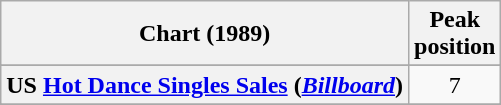<table class="wikitable sortable plainrowheaders" style="text-align:center">
<tr>
<th>Chart (1989)</th>
<th>Peak<br>position</th>
</tr>
<tr>
</tr>
<tr>
</tr>
<tr>
<th scope="row">US <a href='#'>Hot Dance Singles Sales</a> (<em><a href='#'>Billboard</a></em>)</th>
<td>7</td>
</tr>
<tr>
</tr>
<tr>
</tr>
</table>
